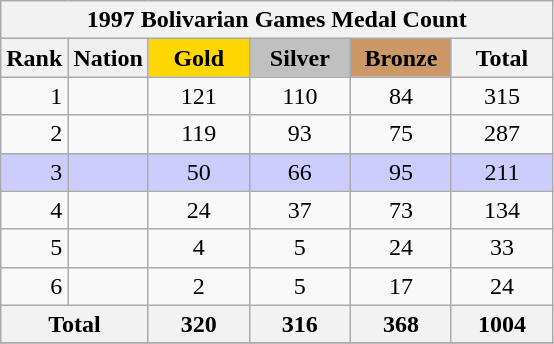<table class="wikitable" border="2" style="text-align:center">
<tr>
<th colspan=6>1997 Bolivarian Games Medal Count</th>
</tr>
<tr bgcolor="#efefef">
<th>Rank</th>
<td align=left><strong>Nation</strong></td>
<td bgcolor="gold" align=center width=60><strong>Gold</strong></td>
<td bgcolor="silver" align=center width=60><strong>Silver</strong></td>
<td bgcolor="CC9966" align=center width=60><strong>Bronze</strong></td>
<th width=60>Total</th>
</tr>
<tr>
<td align=right>1</td>
<td align=left></td>
<td>121</td>
<td>110</td>
<td>84</td>
<td>315</td>
</tr>
<tr>
<td align=right>2</td>
<td align=left></td>
<td>119</td>
<td>93</td>
<td>75</td>
<td>287</td>
</tr>
<tr style="background:#ccccff">
<td align=right>3</td>
<td align=left></td>
<td>50</td>
<td>66</td>
<td>95</td>
<td>211</td>
</tr>
<tr>
<td align=right>4</td>
<td align=left></td>
<td>24</td>
<td>37</td>
<td>73</td>
<td>134</td>
</tr>
<tr>
<td align=right>5</td>
<td align=left></td>
<td>4</td>
<td>5</td>
<td>24</td>
<td>33</td>
</tr>
<tr>
<td align=right>6</td>
<td align=left></td>
<td>2</td>
<td>5</td>
<td>17</td>
<td>24</td>
</tr>
<tr>
<th colspan="2">Total</th>
<th>320</th>
<th>316</th>
<th>368</th>
<th>1004</th>
</tr>
<tr>
</tr>
</table>
